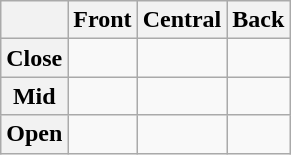<table class="wikitable" style="text-align: center;">
<tr>
<th></th>
<th>Front</th>
<th>Central</th>
<th>Back</th>
</tr>
<tr>
<th>Close</th>
<td></td>
<td></td>
<td></td>
</tr>
<tr>
<th>Mid</th>
<td></td>
<td></td>
<td></td>
</tr>
<tr>
<th>Open</th>
<td></td>
<td></td>
<td></td>
</tr>
</table>
